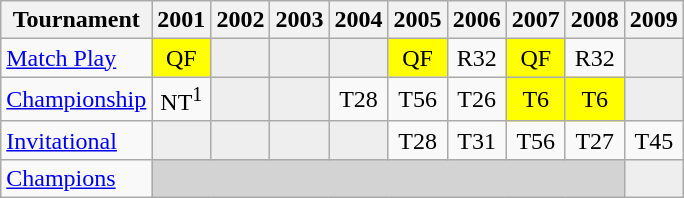<table class="wikitable" style="text-align:center;">
<tr>
<th>Tournament</th>
<th>2001</th>
<th>2002</th>
<th>2003</th>
<th>2004</th>
<th>2005</th>
<th>2006</th>
<th>2007</th>
<th>2008</th>
<th>2009</th>
</tr>
<tr>
<td align="left"><a href='#'>Match Play</a></td>
<td style="background:yellow;">QF</td>
<td style="background:#eeeeee;"></td>
<td style="background:#eeeeee;"></td>
<td style="background:#eeeeee;"></td>
<td style="background:yellow;">QF</td>
<td>R32</td>
<td style="background:yellow;">QF</td>
<td>R32</td>
<td style="background:#eeeeee;"></td>
</tr>
<tr>
<td align="left"><a href='#'>Championship</a></td>
<td>NT<sup>1</sup></td>
<td style="background:#eeeeee;"></td>
<td style="background:#eeeeee;"></td>
<td>T28</td>
<td>T56</td>
<td>T26</td>
<td style="background:yellow;">T6</td>
<td style="background:yellow;">T6</td>
<td style="background:#eeeeee;"></td>
</tr>
<tr>
<td align="left"><a href='#'>Invitational</a></td>
<td style="background:#eeeeee;"></td>
<td style="background:#eeeeee;"></td>
<td style="background:#eeeeee;"></td>
<td style="background:#eeeeee;"></td>
<td>T28</td>
<td>T31</td>
<td>T56</td>
<td>T27</td>
<td>T45</td>
</tr>
<tr>
<td align="left"><a href='#'>Champions</a></td>
<td colspan=8 style="background:#D3D3D3;"></td>
<td style="background:#eeeeee;"></td>
</tr>
</table>
